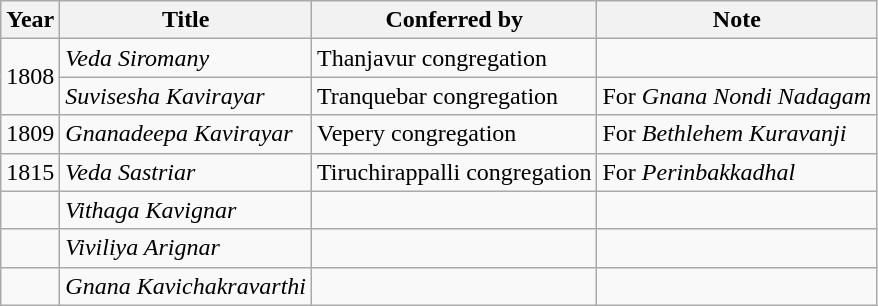<table class="wikitable">
<tr>
<th>Year</th>
<th>Title</th>
<th>Conferred by</th>
<th>Note</th>
</tr>
<tr>
<td rowspan="2">1808</td>
<td><em>Veda Siromany</em></td>
<td>Thanjavur congregation</td>
<td></td>
</tr>
<tr>
<td><em>Suvisesha Kavirayar</em></td>
<td>Tranquebar congregation</td>
<td>For <em>Gnana Nondi Nadagam</em></td>
</tr>
<tr>
<td>1809</td>
<td><em>Gnanadeepa Kavirayar</em></td>
<td>Vepery congregation</td>
<td>For <em>Bethlehem Kuravanji</em></td>
</tr>
<tr>
<td>1815</td>
<td><em>Veda Sastriar</em></td>
<td>Tiruchirappalli congregation</td>
<td>For <em>Perinbakkadhal</em></td>
</tr>
<tr>
<td></td>
<td><em>Vithaga Kavignar</em></td>
<td></td>
<td></td>
</tr>
<tr>
<td></td>
<td><em>Viviliya Arignar</em></td>
<td></td>
<td></td>
</tr>
<tr>
<td></td>
<td><em>Gnana Kavichakravarthi</em></td>
<td></td>
<td></td>
</tr>
</table>
